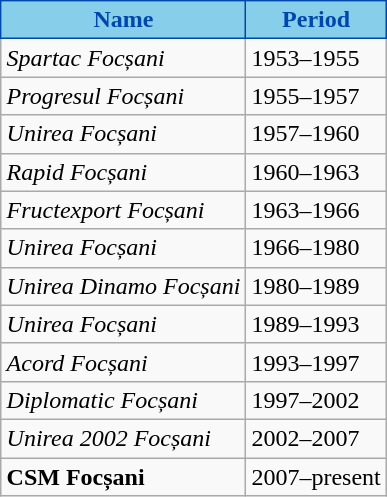<table class="wikitable" style="text-align: left" align="right">
<tr>
<th style="background:#87CEEB;color:#0047AB;border:1px solid #0047AB;">Name</th>
<th style="background:#87CEEB;color:#0047AB;border:1px solid #0047AB;">Period</th>
</tr>
<tr>
<td><em>Spartac Focșani</em></td>
<td>1953–1955</td>
</tr>
<tr>
<td><em>Progresul Focșani</em></td>
<td>1955–1957</td>
</tr>
<tr>
<td><em>Unirea Focșani</em></td>
<td>1957–1960</td>
</tr>
<tr>
<td><em>Rapid Focșani</em></td>
<td>1960–1963</td>
</tr>
<tr>
<td><em>Fructexport Focșani</em></td>
<td>1963–1966</td>
</tr>
<tr>
<td><em>Unirea Focșani</em></td>
<td>1966–1980</td>
</tr>
<tr>
<td><em>Unirea Dinamo Focșani</em></td>
<td>1980–1989</td>
</tr>
<tr>
<td><em>Unirea Focșani</em></td>
<td>1989–1993</td>
</tr>
<tr>
<td><em>Acord Focșani</em></td>
<td>1993–1997</td>
</tr>
<tr>
<td><em>Diplomatic Focșani</em></td>
<td>1997–2002</td>
</tr>
<tr>
<td><em>Unirea 2002 Focșani</em></td>
<td>2002–2007</td>
</tr>
<tr>
<td><strong>CSM Focșani</strong></td>
<td>2007–present</td>
</tr>
</table>
